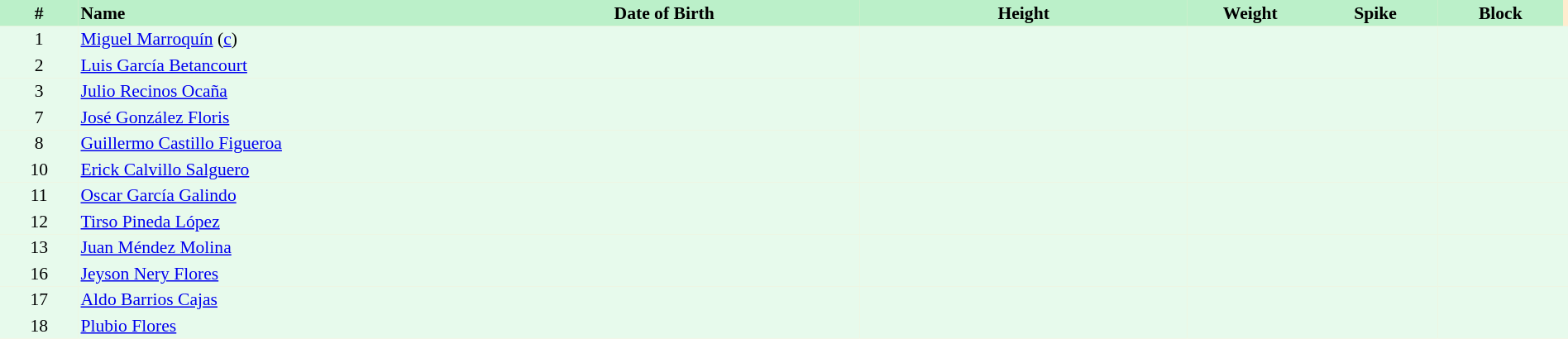<table border=0 cellpadding=2 cellspacing=0  |- bgcolor=#FFECCE style="text-align:center; font-size:90%;" width=100%>
<tr bgcolor=#BBF0C9>
<th width=5%>#</th>
<th width=25% align=left>Name</th>
<th width=25%>Date of Birth</th>
<th width=21%>Height</th>
<th width=8%>Weight</th>
<th width=8%>Spike</th>
<th width=8%>Block</th>
</tr>
<tr bgcolor=#E7FAEC>
<td>1</td>
<td align=left><a href='#'>Miguel Marroquín</a> (<a href='#'>c</a>)</td>
<td></td>
<td></td>
<td></td>
<td></td>
<td></td>
<td></td>
</tr>
<tr bgcolor=#E7FAEC>
<td>2</td>
<td align=left><a href='#'>Luis García Betancourt</a></td>
<td></td>
<td></td>
<td></td>
<td></td>
<td></td>
<td></td>
</tr>
<tr bgcolor=#E7FAEC>
<td>3</td>
<td align=left><a href='#'>Julio Recinos Ocaña</a></td>
<td></td>
<td></td>
<td></td>
<td></td>
<td></td>
<td></td>
</tr>
<tr bgcolor=#E7FAEC>
<td>7</td>
<td align=left><a href='#'>José González Floris</a></td>
<td></td>
<td></td>
<td></td>
<td></td>
<td></td>
<td></td>
</tr>
<tr bgcolor=#E7FAEC>
<td>8</td>
<td align=left><a href='#'>Guillermo Castillo Figueroa</a></td>
<td></td>
<td></td>
<td></td>
<td></td>
<td></td>
<td></td>
</tr>
<tr bgcolor=#E7FAEC>
<td>10</td>
<td align=left><a href='#'>Erick Calvillo Salguero</a></td>
<td></td>
<td></td>
<td></td>
<td></td>
<td></td>
<td></td>
</tr>
<tr bgcolor=#E7FAEC>
<td>11</td>
<td align=left><a href='#'>Oscar García Galindo</a></td>
<td></td>
<td></td>
<td></td>
<td></td>
<td></td>
<td></td>
</tr>
<tr bgcolor=#E7FAEC>
<td>12</td>
<td align=left><a href='#'>Tirso Pineda López</a></td>
<td></td>
<td></td>
<td></td>
<td></td>
<td></td>
<td></td>
</tr>
<tr bgcolor=#E7FAEC>
<td>13</td>
<td align=left><a href='#'>Juan Méndez Molina</a></td>
<td></td>
<td></td>
<td></td>
<td></td>
<td></td>
<td></td>
</tr>
<tr bgcolor=#E7FAEC>
<td>16</td>
<td align=left><a href='#'>Jeyson Nery Flores</a></td>
<td></td>
<td></td>
<td></td>
<td></td>
<td></td>
<td></td>
</tr>
<tr bgcolor=#E7FAEC>
<td>17</td>
<td align=left><a href='#'>Aldo Barrios Cajas</a></td>
<td></td>
<td></td>
<td></td>
<td></td>
<td></td>
<td></td>
</tr>
<tr bgcolor=#E7FAEC>
<td>18</td>
<td align=left><a href='#'>Plubio Flores</a></td>
<td></td>
<td></td>
<td></td>
<td></td>
<td></td>
<td></td>
</tr>
</table>
